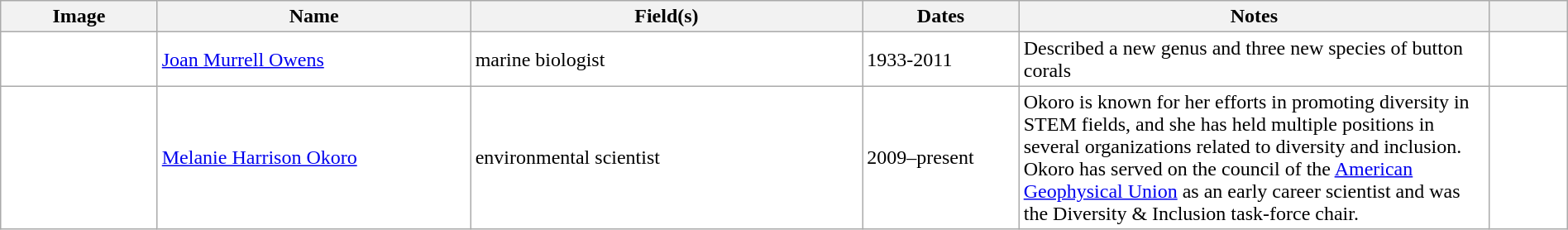<table class="wikitable sortable plainrowheaders" style="width:100%; background:#fff;">
<tr class="unsortable">
<th scope="col" class="unsortable">Image</th>
<th scope="col" style="width:20%;">Name</th>
<th scope="col" style="width:25%;">Field(s)</th>
<th scope="col" style="width:10%;">Dates</th>
<th scope="col" class="unsortable" style="width: 30%">Notes</th>
<th scope="col" class="unsortable" style="width: 5%"></th>
</tr>
<tr>
<td></td>
<td><a href='#'>Joan Murrell Owens</a></td>
<td>marine biologist</td>
<td>1933-2011</td>
<td>Described a new genus and three new species of button corals</td>
<td></td>
</tr>
<tr>
<td></td>
<td><a href='#'>Melanie Harrison Okoro</a></td>
<td>environmental scientist</td>
<td>2009–present</td>
<td>Okoro is known for her efforts in promoting diversity in STEM fields, and she has held multiple positions in several organizations related to diversity and inclusion. Okoro has served on the council of the <a href='#'>American Geophysical Union</a> as an early career scientist and was the Diversity & Inclusion task-force chair.</td>
<td></td>
</tr>
</table>
